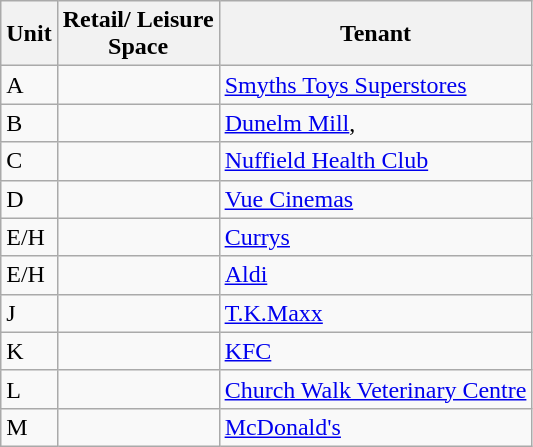<table class="wikitable">
<tr>
<th>Unit</th>
<th>Retail/ Leisure<br>Space</th>
<th>Tenant</th>
</tr>
<tr>
<td>A</td>
<td></td>
<td><a href='#'>Smyths Toys Superstores</a></td>
</tr>
<tr>
<td>B</td>
<td></td>
<td><a href='#'>Dunelm Mill</a>,</td>
</tr>
<tr>
<td>C</td>
<td></td>
<td><a href='#'>Nuffield Health Club</a></td>
</tr>
<tr>
<td>D</td>
<td></td>
<td><a href='#'>Vue Cinemas</a></td>
</tr>
<tr>
<td>E/H</td>
<td></td>
<td><a href='#'>Currys</a></td>
</tr>
<tr>
<td>E/H</td>
<td></td>
<td><a href='#'>Aldi</a></td>
</tr>
<tr>
<td>J</td>
<td></td>
<td><a href='#'>T.K.Maxx</a></td>
</tr>
<tr>
<td>K</td>
<td></td>
<td><a href='#'>KFC</a></td>
</tr>
<tr>
<td>L</td>
<td></td>
<td><a href='#'>Church Walk Veterinary Centre</a></td>
</tr>
<tr>
<td>M</td>
<td></td>
<td><a href='#'>McDonald's</a></td>
</tr>
</table>
